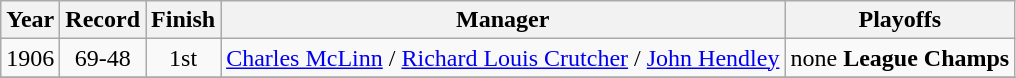<table class="wikitable">
<tr>
<th>Year</th>
<th>Record</th>
<th>Finish</th>
<th>Manager</th>
<th>Playoffs</th>
</tr>
<tr align=center>
<td>1906</td>
<td>69-48</td>
<td>1st</td>
<td><a href='#'>Charles McLinn</a> / <a href='#'>Richard Louis Crutcher</a> / <a href='#'>John Hendley</a></td>
<td>none   <strong>League Champs</strong></td>
</tr>
<tr align=center>
</tr>
</table>
